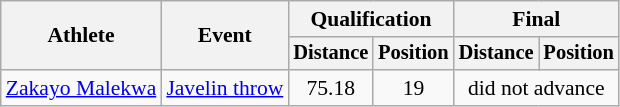<table class=wikitable style="font-size:90%">
<tr>
<th rowspan="2">Athlete</th>
<th rowspan="2">Event</th>
<th colspan="2">Qualification</th>
<th colspan="2">Final</th>
</tr>
<tr style="font-size:95%">
<th>Distance</th>
<th>Position</th>
<th>Distance</th>
<th>Position</th>
</tr>
<tr align=center>
<td align=left><a href='#'>Zakayo Malekwa</a></td>
<td align=left><a href='#'>Javelin throw</a></td>
<td>75.18</td>
<td>19</td>
<td colspan=2>did not advance</td>
</tr>
</table>
